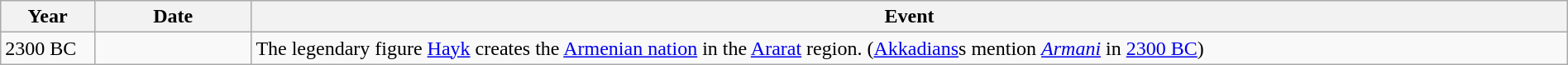<table class="wikitable" width="100%">
<tr>
<th style="width:6%">Year</th>
<th style="width:10%">Date</th>
<th>Event</th>
</tr>
<tr>
<td>2300 BC</td>
<td></td>
<td>The legendary figure <a href='#'>Hayk</a>  creates the <a href='#'>Armenian nation</a> in the <a href='#'>Ararat</a> region. (<a href='#'>Akkadians</a>s mention <em><a href='#'>Armani</a></em> in <a href='#'>2300 BC</a>)</td>
</tr>
</table>
